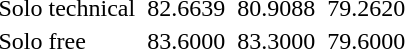<table>
<tr valign="top">
<td>Solo technical</td>
<td></td>
<td>82.6639</td>
<td></td>
<td>80.9088</td>
<td></td>
<td>79.2620</td>
</tr>
<tr valign="top">
<td>Solo free</td>
<td></td>
<td>83.6000</td>
<td></td>
<td>83.3000</td>
<td></td>
<td>79.6000</td>
</tr>
</table>
